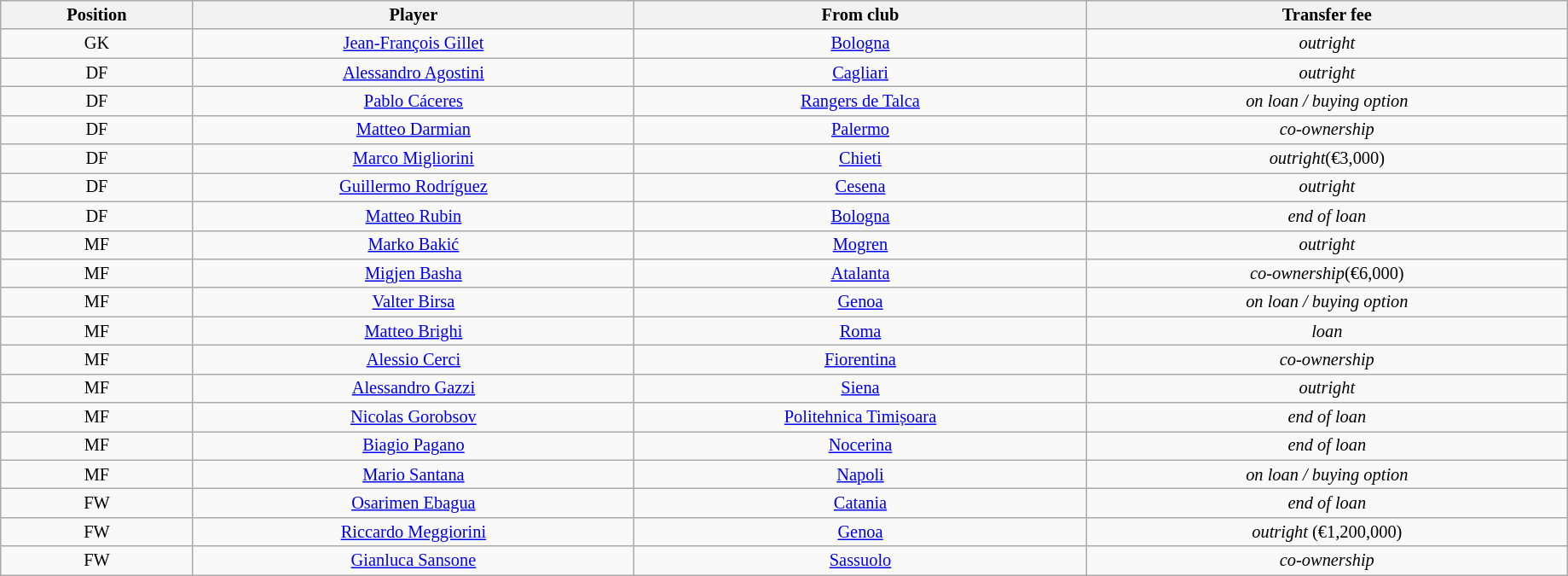<table class="wikitable sortable" style="width:97%; text-align:center; font-size:85%; text-align:centre;">
<tr>
<th><strong>Position</strong></th>
<th><strong>Player</strong></th>
<th><strong>From club</strong></th>
<th><strong>Transfer fee</strong></th>
</tr>
<tr>
<td>GK</td>
<td><a href='#'>Jean-François Gillet</a></td>
<td><a href='#'>Bologna</a></td>
<td><em>outright</em></td>
</tr>
<tr>
<td>DF</td>
<td><a href='#'>Alessandro Agostini</a></td>
<td><a href='#'>Cagliari</a></td>
<td><em>outright</em></td>
</tr>
<tr>
<td>DF</td>
<td><a href='#'>Pablo Cáceres</a></td>
<td><a href='#'>Rangers de Talca</a></td>
<td><em>on loan / buying option</em></td>
</tr>
<tr>
<td>DF</td>
<td><a href='#'>Matteo Darmian</a></td>
<td><a href='#'>Palermo</a></td>
<td><em>co-ownership</em></td>
</tr>
<tr>
<td>DF</td>
<td><a href='#'>Marco Migliorini</a></td>
<td><a href='#'>Chieti</a></td>
<td><em>outright</em>(€3,000)</td>
</tr>
<tr>
<td>DF</td>
<td><a href='#'>Guillermo Rodríguez</a></td>
<td><a href='#'>Cesena</a></td>
<td><em>outright</em></td>
</tr>
<tr>
<td>DF</td>
<td><a href='#'>Matteo Rubin</a></td>
<td><a href='#'>Bologna</a></td>
<td><em>end of loan</em></td>
</tr>
<tr>
<td>MF</td>
<td><a href='#'>Marko Bakić</a></td>
<td><a href='#'>Mogren</a></td>
<td><em>outright</em></td>
</tr>
<tr>
<td>MF</td>
<td><a href='#'>Migjen Basha</a></td>
<td><a href='#'>Atalanta</a></td>
<td><em>co-ownership</em>(€6,000)</td>
</tr>
<tr>
<td>MF</td>
<td><a href='#'>Valter Birsa</a></td>
<td><a href='#'>Genoa</a></td>
<td><em>on loan / buying option</em></td>
</tr>
<tr>
<td>MF</td>
<td><a href='#'>Matteo Brighi</a></td>
<td><a href='#'>Roma</a></td>
<td><em>loan</em></td>
</tr>
<tr>
<td>MF</td>
<td><a href='#'>Alessio Cerci</a></td>
<td><a href='#'>Fiorentina</a></td>
<td><em>co-ownership</em></td>
</tr>
<tr>
<td>MF</td>
<td><a href='#'>Alessandro Gazzi</a></td>
<td><a href='#'>Siena</a></td>
<td><em>outright</em></td>
</tr>
<tr>
<td>MF</td>
<td><a href='#'>Nicolas Gorobsov</a></td>
<td><a href='#'>Politehnica Timișoara</a></td>
<td><em>end of loan</em></td>
</tr>
<tr>
<td>MF</td>
<td><a href='#'>Biagio Pagano</a></td>
<td><a href='#'>Nocerina</a></td>
<td><em>end of loan</em></td>
</tr>
<tr>
<td>MF</td>
<td><a href='#'>Mario Santana</a></td>
<td><a href='#'>Napoli</a></td>
<td><em>on loan / buying option</em></td>
</tr>
<tr>
<td>FW</td>
<td><a href='#'>Osarimen Ebagua</a></td>
<td><a href='#'>Catania</a></td>
<td><em>end of loan</em></td>
</tr>
<tr>
<td>FW</td>
<td><a href='#'>Riccardo Meggiorini</a></td>
<td><a href='#'>Genoa</a></td>
<td><em>outright</em> (€1,200,000)</td>
</tr>
<tr>
<td>FW</td>
<td><a href='#'>Gianluca Sansone</a></td>
<td><a href='#'>Sassuolo</a></td>
<td><em>co-ownership</em></td>
</tr>
</table>
